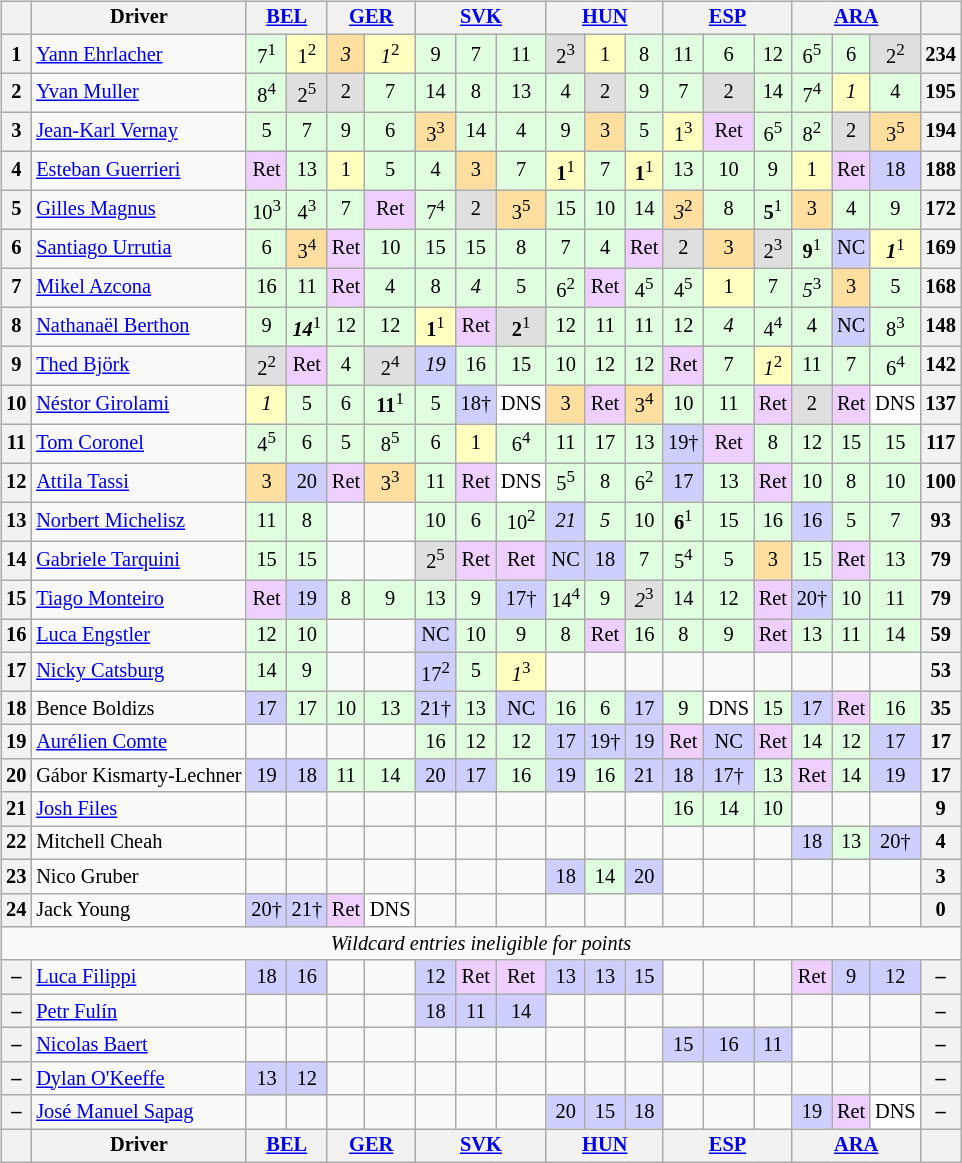<table>
<tr>
<td><br><table align=left| class="wikitable" style="font-size: 85%; text-align: center">
<tr valign="top">
<th valign=middle></th>
<th valign=middle>Driver</th>
<th colspan=2><a href='#'>BEL</a><br></th>
<th colspan=2><a href='#'>GER</a><br></th>
<th colspan=3><a href='#'>SVK</a><br></th>
<th colspan=3><a href='#'>HUN</a><br></th>
<th colspan=3><a href='#'>ESP</a><br></th>
<th colspan=3><a href='#'>ARA</a><br></th>
<th valign=middle>  </th>
</tr>
<tr>
<th>1</th>
<td align="left"> <a href='#'>Yann Ehrlacher</a></td>
<td style="background:#dfffdf;">7<sup>1</sup></td>
<td style="background:#ffffbf;">1<sup>2</sup></td>
<td style="background:#ffdf9f;"><em>3</em></td>
<td style="background:#ffffbf;"><em>1</em><sup>2</sup></td>
<td style="background:#dfffdf;">9</td>
<td style="background:#dfffdf;">7</td>
<td style="background:#dfffdf;">11</td>
<td style="background:#dfdfdf;">2<sup>3</sup></td>
<td style="background:#ffffbf;">1</td>
<td style="background:#dfffdf;">8</td>
<td style="background:#dfffdf;">11</td>
<td style="background:#dfffdf;">6</td>
<td style="background:#dfffdf;">12</td>
<td style="background:#dfffdf;">6<sup>5</sup></td>
<td style="background:#dfffdf;">6</td>
<td style="background:#dfdfdf;">2<sup>2</sup></td>
<th>234</th>
</tr>
<tr>
<th>2</th>
<td align="left"> <a href='#'>Yvan Muller</a></td>
<td style="background:#dfffdf;">8<sup>4</sup></td>
<td style="background:#dfdfdf;">2<sup>5</sup></td>
<td style="background:#dfdfdf;">2</td>
<td style="background:#dfffdf;">7</td>
<td style="background:#dfffdf;">14</td>
<td style="background:#dfffdf;">8</td>
<td style="background:#dfffdf;">13</td>
<td style="background:#dfffdf;">4</td>
<td style="background:#dfdfdf;">2</td>
<td style="background:#dfffdf;">9</td>
<td style="background:#dfffdf;">7</td>
<td style="background:#dfdfdf;">2</td>
<td style="background:#dfffdf;">14</td>
<td style="background:#dfffdf;">7<sup>4</sup></td>
<td style="background:#ffffbf;"><em>1</em></td>
<td style="background:#dfffdf;">4</td>
<th>195</th>
</tr>
<tr>
<th>3</th>
<td align=left> <a href='#'>Jean-Karl Vernay</a></td>
<td style="background:#dfffdf;">5</td>
<td style="background:#dfffdf;">7</td>
<td style="background:#dfffdf;">9</td>
<td style="background:#dfffdf;">6</td>
<td style="background:#ffdf9f;">3<sup>3</sup></td>
<td style="background:#dfffdf;">14</td>
<td style="background:#dfffdf;">4</td>
<td style="background:#dfffdf;">9</td>
<td style="background:#ffdf9f;">3</td>
<td style="background:#dfffdf;">5</td>
<td style="background:#ffffbf;">1<sup>3</sup></td>
<td style="background:#efcfff;">Ret</td>
<td style="background:#dfffdf;">6<sup>5</sup></td>
<td style="background:#dfffdf;">8<sup>2</sup></td>
<td style="background:#dfdfdf;">2</td>
<td style="background:#ffdf9f;">3<sup>5</sup></td>
<th>194</th>
</tr>
<tr>
<th>4</th>
<td align=left> <a href='#'>Esteban Guerrieri</a></td>
<td style="background:#efcfff;">Ret</td>
<td style="background:#dfffdf;">13</td>
<td style="background:#ffffbf;">1</td>
<td style="background:#dfffdf;">5</td>
<td style="background:#dfffdf;">4</td>
<td style="background:#ffdf9f;">3</td>
<td style="background:#dfffdf;">7</td>
<td style="background:#ffffbf;"><strong>1</strong><sup>1</sup></td>
<td style="background:#dfffdf;">7</td>
<td style="background:#ffffbf;"><strong>1</strong><sup>1</sup></td>
<td style="background:#dfffdf;">13</td>
<td style="background:#dfffdf;">10</td>
<td style="background:#dfffdf;">9</td>
<td style="background:#ffffbf;">1</td>
<td style="background:#efcfff;">Ret</td>
<td style="background:#cfcfff;">18</td>
<th>188</th>
</tr>
<tr>
<th>5</th>
<td align=left> <a href='#'>Gilles Magnus</a></td>
<td style="background:#dfffdf;">10<sup>3</sup></td>
<td style="background:#dfffdf;">4<sup>3</sup></td>
<td style="background:#dfffdf;">7</td>
<td style="background:#efcfff;">Ret</td>
<td style="background:#dfffdf;">7<sup>4</sup></td>
<td style="background:#dfdfdf;">2</td>
<td style="background:#ffdf9f;">3<sup>5</sup></td>
<td style="background:#dfffdf;">15</td>
<td style="background:#dfffdf;">10</td>
<td style="background:#dfffdf;">14</td>
<td style="background:#ffdf9f;"><em>3</em><sup>2</sup></td>
<td style="background:#dfffdf;">8</td>
<td style="background:#dfffdf;"><strong>5</strong><sup>1</sup></td>
<td style="background:#ffdf9f;">3</td>
<td style="background:#dfffdf;">4</td>
<td style="background:#dfffdf;">9</td>
<th>172</th>
</tr>
<tr>
<th>6</th>
<td align="left"> <a href='#'>Santiago Urrutia</a></td>
<td style="background:#dfffdf;">6</td>
<td style="background:#ffdf9f;">3<sup>4</sup></td>
<td style="background:#efcfff;">Ret</td>
<td style="background:#dfffdf;">10</td>
<td style="background:#dfffdf;">15</td>
<td style="background:#dfffdf;">15</td>
<td style="background:#dfffdf;">8</td>
<td style="background:#dfffdf;">7</td>
<td style="background:#dfffdf;">4</td>
<td style="background:#efcfff;">Ret</td>
<td style="background:#dfdfdf;">2</td>
<td style="background:#ffdf9f;">3</td>
<td style="background:#dfdfdf;">2<sup>3</sup></td>
<td style="background:#dfffdf;"><strong>9</strong><sup>1</sup></td>
<td style="background:#cfcfff;">NC</td>
<td style="background:#ffffbf;"><strong><em>1</em></strong><sup>1</sup></td>
<th>169</th>
</tr>
<tr>
<th>7</th>
<td align=left> <a href='#'>Mikel Azcona</a></td>
<td style="background:#dfffdf;">16</td>
<td style="background:#dfffdf;">11</td>
<td style="background:#efcfff;">Ret</td>
<td style="background:#dfffdf;">4</td>
<td style="background:#dfffdf;">8</td>
<td style="background:#dfffdf;"><em>4</em></td>
<td style="background:#dfffdf;">5</td>
<td style="background:#dfffdf;">6<sup>2</sup></td>
<td style="background:#efcfff;">Ret</td>
<td style="background:#dfffdf;">4<sup>5</sup></td>
<td style="background:#dfffdf;">4<sup>5</sup></td>
<td style="background:#ffffbf;">1</td>
<td style="background:#dfffdf;">7</td>
<td style="background:#dfffdf;"><em>5</em><sup>3</sup></td>
<td style="background:#ffdf9f;">3</td>
<td style="background:#dfffdf;">5</td>
<th>168</th>
</tr>
<tr>
<th>8</th>
<td align=left> <a href='#'>Nathanaël Berthon</a></td>
<td style="background:#dfffdf;">9</td>
<td style="background:#dfffdf;"><strong><em>14</em></strong><sup>1</sup></td>
<td style="background:#dfffdf;">12</td>
<td style="background:#dfffdf;">12</td>
<td style="background:#ffffbf;"><strong>1</strong><sup>1</sup></td>
<td style="background:#efcfff;">Ret</td>
<td style="background:#dfdfdf;"><strong>2</strong><sup>1</sup></td>
<td style="background:#dfffdf;">12</td>
<td style="background:#dfffdf;">11</td>
<td style="background:#dfffdf;">11</td>
<td style="background:#dfffdf;">12</td>
<td style="background:#dfffdf;"><em>4</em></td>
<td style="background:#dfffdf;">4<sup>4</sup></td>
<td style="background:#dfffdf;">4</td>
<td style="background:#cfcfff;">NC</td>
<td style="background:#dfffdf;">8<sup>3</sup></td>
<th>148</th>
</tr>
<tr>
<th>9</th>
<td align=left> <a href='#'>Thed Björk</a></td>
<td style="background:#dfdfdf;">2<sup>2</sup></td>
<td style="background:#efcfff;">Ret</td>
<td style="background:#dfffdf;">4</td>
<td style="background:#dfdfdf;">2<sup>4</sup></td>
<td style="background:#cfcfff;"><em>19</em></td>
<td style="background:#dfffdf;">16</td>
<td style="background:#dfffdf;">15</td>
<td style="background:#dfffdf;">10</td>
<td style="background:#dfffdf;">12</td>
<td style="background:#dfffdf;">12</td>
<td style="background:#efcfff;">Ret</td>
<td style="background:#dfffdf;">7</td>
<td style="background:#ffffbf;"><em>1</em><sup>2</sup></td>
<td style="background:#dfffdf;">11</td>
<td style="background:#dfffdf;">7</td>
<td style="background:#dfffdf;">6<sup>4</sup></td>
<th>142</th>
</tr>
<tr>
<th>10</th>
<td align="left"> <a href='#'>Néstor Girolami</a></td>
<td style="background:#ffffbf;"><em>1</em></td>
<td style="background:#dfffdf;">5</td>
<td style="background:#dfffdf;">6</td>
<td style="background:#dfffdf;"><strong>11</strong><sup>1</sup></td>
<td style="background:#dfffdf;">5</td>
<td style="background:#cfcfff;">18†</td>
<td style="background:#ffffff;">DNS</td>
<td style="background:#ffdf9f;">3</td>
<td style="background:#efcfff;">Ret</td>
<td style="background:#ffdf9f;">3<sup>4</sup></td>
<td style="background:#dfffdf;">10</td>
<td style="background:#dfffdf;">11</td>
<td style="background:#efcfff;">Ret</td>
<td style="background:#dfdfdf;">2</td>
<td style="background:#efcfff;">Ret</td>
<td style="background:#ffffff;">DNS</td>
<th>137</th>
</tr>
<tr>
<th>11</th>
<td align=left> <a href='#'>Tom Coronel</a></td>
<td style="background:#dfffdf;">4<sup>5</sup></td>
<td style="background:#dfffdf;">6</td>
<td style="background:#dfffdf;">5</td>
<td style="background:#dfffdf;">8<sup>5</sup></td>
<td style="background:#dfffdf;">6</td>
<td style="background:#ffffbf;">1</td>
<td style="background:#dfffdf;">6<sup>4</sup></td>
<td style="background:#dfffdf;">11</td>
<td style="background:#dfffdf;">17</td>
<td style="background:#dfffdf;">13</td>
<td style="background:#cfcfff;">19†</td>
<td style="background:#efcfff;">Ret</td>
<td style="background:#dfffdf;">8</td>
<td style="background:#dfffdf;">12</td>
<td style="background:#dfffdf;">15</td>
<td style="background:#dfffdf;">15</td>
<th>117</th>
</tr>
<tr>
<th>12</th>
<td align=left> <a href='#'>Attila Tassi</a></td>
<td style="background:#ffdf9f;">3</td>
<td style="background:#cfcfff;">20</td>
<td style="background:#efcfff;">Ret</td>
<td style="background:#ffdf9f;">3<sup>3</sup></td>
<td style="background:#dfffdf;">11</td>
<td style="background:#efcfff;">Ret</td>
<td style="background:#ffffff;">DNS</td>
<td style="background:#dfffdf;">5<sup>5</sup></td>
<td style="background:#dfffdf;">8</td>
<td style="background:#dfffdf;">6<sup>2</sup></td>
<td style="background:#cfcfff;">17</td>
<td style="background:#dfffdf;">13</td>
<td style="background:#efcfff;">Ret</td>
<td style="background:#dfffdf;">10</td>
<td style="background:#dfffdf;">8</td>
<td style="background:#dfffdf;">10</td>
<th>100</th>
</tr>
<tr>
<th>13</th>
<td align=left> <a href='#'>Norbert Michelisz</a></td>
<td style="background:#dfffdf;">11</td>
<td style="background:#dfffdf;">8</td>
<td></td>
<td></td>
<td style="background:#dfffdf;">10</td>
<td style="background:#dfffdf;">6</td>
<td style="background:#dfffdf;">10<sup>2</sup></td>
<td style="background:#cfcfff;"><em>21</em></td>
<td style="background:#dfffdf;"><em>5</em></td>
<td style="background:#dfffdf;">10</td>
<td style="background:#dfffdf;"><strong>6</strong><sup>1</sup></td>
<td style="background:#dfffdf;">15</td>
<td style="background:#dfffdf;">16</td>
<td style="background:#cfcfff;">16</td>
<td style="background:#dfffdf;">5</td>
<td style="background:#dfffdf;">7</td>
<th>93</th>
</tr>
<tr>
<th>14</th>
<td align=left> <a href='#'>Gabriele Tarquini</a></td>
<td style="background:#dfffdf;">15</td>
<td style="background:#dfffdf;">15</td>
<td></td>
<td></td>
<td style="background:#dfdfdf;">2<sup>5</sup></td>
<td style="background:#efcfff;">Ret</td>
<td style="background:#efcfff;">Ret</td>
<td style="background:#cfcfff;">NC</td>
<td style="background:#cfcfff;">18</td>
<td style="background:#dfffdf;">7</td>
<td style="background:#dfffdf;">5<sup>4</sup></td>
<td style="background:#dfffdf;">5</td>
<td style="background:#ffdf9f;">3</td>
<td style="background:#dfffdf;">15</td>
<td style="background:#efcfff;">Ret</td>
<td style="background:#dfffdf;">13</td>
<th>79</th>
</tr>
<tr>
<th>15</th>
<td align=left> <a href='#'>Tiago Monteiro</a></td>
<td style="background:#efcfff;">Ret</td>
<td style="background:#cfcfff;">19</td>
<td style="background:#dfffdf;">8</td>
<td style="background:#dfffdf;">9</td>
<td style="background:#dfffdf;">13</td>
<td style="background:#dfffdf;">9</td>
<td style="background:#cfcfff;">17†</td>
<td style="background:#dfffdf;">14<sup>4</sup></td>
<td style="background:#dfffdf;">9</td>
<td style="background:#dfdfdf;"><em>2</em><sup>3</sup></td>
<td style="background:#dfffdf;">14</td>
<td style="background:#dfffdf;">12</td>
<td style="background:#efcfff;">Ret</td>
<td style="background:#cfcfff;">20†</td>
<td style="background:#dfffdf;">10</td>
<td style="background:#dfffdf;">11</td>
<th>79</th>
</tr>
<tr>
<th>16</th>
<td align=left> <a href='#'>Luca Engstler</a></td>
<td style="background:#dfffdf;">12</td>
<td style="background:#dfffdf;">10</td>
<td></td>
<td></td>
<td style="background:#cfcfff;">NC</td>
<td style="background:#dfffdf;">10</td>
<td style="background:#dfffdf;">9</td>
<td style="background:#dfffdf;">8</td>
<td style="background:#efcfff;">Ret</td>
<td style="background:#dfffdf;">16</td>
<td style="background:#dfffdf;">8</td>
<td style="background:#dfffdf;">9</td>
<td style="background:#efcfff;">Ret</td>
<td style="background:#dfffdf;">13</td>
<td style="background:#dfffdf;">11</td>
<td style="background:#dfffdf;">14</td>
<th>59</th>
</tr>
<tr>
<th>17</th>
<td align=left> <a href='#'>Nicky Catsburg</a></td>
<td style="background:#dfffdf;">14</td>
<td style="background:#dfffdf;">9</td>
<td></td>
<td></td>
<td style="background:#cfcfff;">17<sup>2</sup></td>
<td style="background:#dfffdf;">5</td>
<td style="background:#ffffbf;"><em>1</em><sup>3</sup></td>
<td></td>
<td></td>
<td></td>
<td></td>
<td></td>
<td></td>
<td></td>
<td></td>
<td></td>
<th>53</th>
</tr>
<tr>
<th>18</th>
<td align=left> Bence Boldizs</td>
<td style="background:#cfcfff;">17</td>
<td style="background:#dfffdf;">17</td>
<td style="background:#dfffdf;">10</td>
<td style="background:#dfffdf;">13</td>
<td style="background:#cfcfff;">21†</td>
<td style="background:#dfffdf;">13</td>
<td style="background:#cfcfff;">NC</td>
<td style="background:#dfffdf;">16</td>
<td style="background:#dfffdf;">6</td>
<td style="background:#cfcfff;">17</td>
<td style="background:#dfffdf;">9</td>
<td style="background:#ffffff;">DNS</td>
<td style="background:#dfffdf;">15</td>
<td style="background:#cfcfff;">17</td>
<td style="background:#efcfff;">Ret</td>
<td style="background:#dfffdf;">16</td>
<th>35</th>
</tr>
<tr>
<th>19</th>
<td align=left> <a href='#'>Aurélien Comte</a></td>
<td></td>
<td></td>
<td></td>
<td></td>
<td style="background:#dfffdf;">16</td>
<td style="background:#dfffdf;">12</td>
<td style="background:#dfffdf;">12</td>
<td style="background:#cfcfff;">17</td>
<td style="background:#cfcfff;">19†</td>
<td style="background:#cfcfff;">19</td>
<td style="background:#efcfff;">Ret</td>
<td style="background:#cfcfff;">NC</td>
<td style="background:#efcfff;">Ret</td>
<td style="background:#dfffdf;">14</td>
<td style="background:#dfffdf;">12</td>
<td style="background:#cfcfff;">17</td>
<th>17</th>
</tr>
<tr>
<th>20</th>
<td align=left nowrap> Gábor Kismarty-Lechner</td>
<td style="background:#cfcfff;">19</td>
<td style="background:#cfcfff;">18</td>
<td style="background:#dfffdf;">11</td>
<td style="background:#dfffdf;">14</td>
<td style="background:#cfcfff;">20</td>
<td style="background:#cfcfff;">17</td>
<td style="background:#dfffdf;">16</td>
<td style="background:#cfcfff;">19</td>
<td style="background:#dfffdf;">16</td>
<td style="background:#cfcfff;">21</td>
<td style="background:#cfcfff;">18</td>
<td style="background:#cfcfff;">17†</td>
<td style="background:#dfffdf;">13</td>
<td style="background:#efcfff;">Ret</td>
<td style="background:#dfffdf;">14</td>
<td style="background:#cfcfff;">19</td>
<th>17</th>
</tr>
<tr>
<th>21</th>
<td align=left> <a href='#'>Josh Files</a></td>
<td></td>
<td></td>
<td></td>
<td></td>
<td></td>
<td></td>
<td></td>
<td></td>
<td></td>
<td></td>
<td style="background:#dfffdf;">16</td>
<td style="background:#dfffdf;">14</td>
<td style="background:#dfffdf;">10</td>
<td></td>
<td></td>
<td></td>
<th>9</th>
</tr>
<tr>
<th>22</th>
<td align=left> Mitchell Cheah</td>
<td></td>
<td></td>
<td></td>
<td></td>
<td></td>
<td></td>
<td></td>
<td></td>
<td></td>
<td></td>
<td></td>
<td></td>
<td></td>
<td style="background:#cfcfff;">18</td>
<td style="background:#dfffdf;">13</td>
<td style="background:#cfcfff;">20†</td>
<th>4</th>
</tr>
<tr>
<th>23</th>
<td align=left> Nico Gruber</td>
<td></td>
<td></td>
<td></td>
<td></td>
<td></td>
<td></td>
<td></td>
<td style="background:#cfcfff;">18</td>
<td style="background:#dfffdf;">14</td>
<td style="background:#cfcfff;">20</td>
<td></td>
<td></td>
<td></td>
<td></td>
<td></td>
<td></td>
<th>3</th>
</tr>
<tr>
<th>24</th>
<td align=left> Jack Young</td>
<td style="background:#cfcfff;">20†</td>
<td style="background:#cfcfff;">21†</td>
<td style="background:#efcfff;">Ret</td>
<td style="background:#ffffff;">DNS</td>
<td></td>
<td></td>
<td></td>
<td></td>
<td></td>
<td></td>
<td></td>
<td></td>
<td></td>
<td></td>
<td></td>
<td></td>
<th>0</th>
</tr>
<tr>
<td align=center colspan=33><em>Wildcard entries ineligible for points</em></td>
</tr>
<tr>
<th>–</th>
<td align=left> <a href='#'>Luca Filippi</a></td>
<td style="background:#cfcfff;">18</td>
<td style="background:#cfcfff;">16</td>
<td></td>
<td></td>
<td style="background:#cfcfff;">12</td>
<td style="background:#efcfff;">Ret</td>
<td style="background:#efcfff;">Ret</td>
<td style="background:#cfcfff;">13</td>
<td style="background:#cfcfff;">13</td>
<td style="background:#cfcfff;">15</td>
<td></td>
<td></td>
<td></td>
<td style="background:#efcfff;">Ret</td>
<td style="background:#cfcfff;">9</td>
<td style="background:#cfcfff;">12</td>
<th>–</th>
</tr>
<tr>
<th>–</th>
<td align=left> <a href='#'>Petr Fulín</a></td>
<td></td>
<td></td>
<td></td>
<td></td>
<td style="background:#cfcfff;">18</td>
<td style="background:#cfcfff;">11</td>
<td style="background:#cfcfff;">14</td>
<td></td>
<td></td>
<td></td>
<td></td>
<td></td>
<td></td>
<td></td>
<td></td>
<td></td>
<th>–</th>
</tr>
<tr>
<th>–</th>
<td align=left> <a href='#'>Nicolas Baert</a></td>
<td></td>
<td></td>
<td></td>
<td></td>
<td></td>
<td></td>
<td></td>
<td></td>
<td></td>
<td></td>
<td style="background:#cfcfff;">15</td>
<td style="background:#cfcfff;">16</td>
<td style="background:#cfcfff;">11</td>
<td></td>
<td></td>
<td></td>
<th>–</th>
</tr>
<tr>
<th>–</th>
<td align=left> <a href='#'>Dylan O'Keeffe</a></td>
<td style="background:#cfcfff;">13</td>
<td style="background:#cfcfff;">12</td>
<td></td>
<td></td>
<td></td>
<td></td>
<td></td>
<td></td>
<td></td>
<td></td>
<td></td>
<td></td>
<td></td>
<td></td>
<td></td>
<td></td>
<th>–</th>
</tr>
<tr>
<th>–</th>
<td align=left> <a href='#'>José Manuel Sapag</a></td>
<td></td>
<td></td>
<td></td>
<td></td>
<td></td>
<td></td>
<td></td>
<td style="background:#cfcfff;">20</td>
<td style="background:#cfcfff;">15</td>
<td style="background:#cfcfff;">18</td>
<td></td>
<td></td>
<td></td>
<td style="background:#cfcfff;">19</td>
<td style="background:#efcfff;">Ret</td>
<td style="background:#ffffff;">DNS</td>
<th>–</th>
</tr>
<tr valign="top">
<th valign=middle></th>
<th valign=middle>Driver</th>
<th colspan=2><a href='#'>BEL</a><br></th>
<th colspan=2><a href='#'>GER</a><br></th>
<th colspan=3><a href='#'>SVK</a><br></th>
<th colspan=3><a href='#'>HUN</a><br></th>
<th colspan=3><a href='#'>ESP</a><br></th>
<th colspan=3><a href='#'>ARA</a><br></th>
<th valign=middle>  </th>
</tr>
</table>
</td>
<td valign="top"><br></td>
</tr>
</table>
